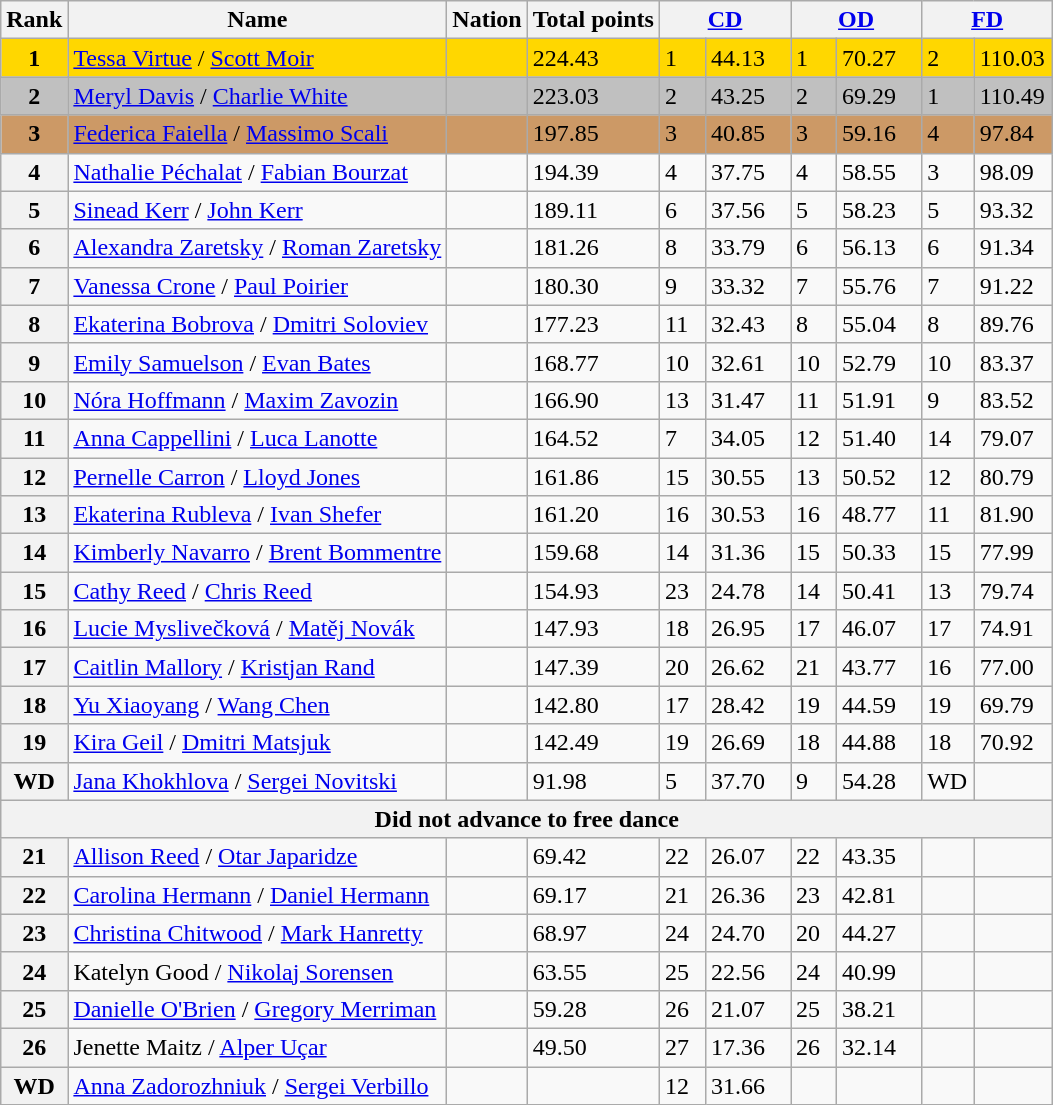<table class="wikitable sortable">
<tr>
<th>Rank</th>
<th>Name</th>
<th>Nation</th>
<th>Total points</th>
<th colspan="2" width="80px"><a href='#'>CD</a></th>
<th colspan="2" width="80px"><a href='#'>OD</a></th>
<th colspan="2" width="80px"><a href='#'>FD</a></th>
</tr>
<tr bgcolor=gold>
<td align=center><strong>1</strong></td>
<td><a href='#'>Tessa Virtue</a> / <a href='#'>Scott Moir</a></td>
<td></td>
<td>224.43</td>
<td>1</td>
<td>44.13</td>
<td>1</td>
<td>70.27</td>
<td>2</td>
<td>110.03</td>
</tr>
<tr bgcolor=silver>
<td align=center><strong>2</strong></td>
<td><a href='#'>Meryl Davis</a> / <a href='#'>Charlie White</a></td>
<td></td>
<td>223.03</td>
<td>2</td>
<td>43.25</td>
<td>2</td>
<td>69.29</td>
<td>1</td>
<td>110.49</td>
</tr>
<tr bgcolor=cc9966>
<td align=center><strong>3</strong></td>
<td><a href='#'>Federica Faiella</a> / <a href='#'>Massimo Scali</a></td>
<td></td>
<td>197.85</td>
<td>3</td>
<td>40.85</td>
<td>3</td>
<td>59.16</td>
<td>4</td>
<td>97.84</td>
</tr>
<tr>
<th>4</th>
<td><a href='#'>Nathalie Péchalat</a> / <a href='#'>Fabian Bourzat</a></td>
<td></td>
<td>194.39</td>
<td>4</td>
<td>37.75</td>
<td>4</td>
<td>58.55</td>
<td>3</td>
<td>98.09</td>
</tr>
<tr>
<th>5</th>
<td><a href='#'>Sinead Kerr</a> / <a href='#'>John Kerr</a></td>
<td></td>
<td>189.11</td>
<td>6</td>
<td>37.56</td>
<td>5</td>
<td>58.23</td>
<td>5</td>
<td>93.32</td>
</tr>
<tr>
<th>6</th>
<td><a href='#'>Alexandra Zaretsky</a> / <a href='#'>Roman Zaretsky</a></td>
<td></td>
<td>181.26</td>
<td>8</td>
<td>33.79</td>
<td>6</td>
<td>56.13</td>
<td>6</td>
<td>91.34</td>
</tr>
<tr>
<th>7</th>
<td><a href='#'>Vanessa Crone</a> / <a href='#'>Paul Poirier</a></td>
<td></td>
<td>180.30</td>
<td>9</td>
<td>33.32</td>
<td>7</td>
<td>55.76</td>
<td>7</td>
<td>91.22</td>
</tr>
<tr>
<th>8</th>
<td><a href='#'>Ekaterina Bobrova</a> / <a href='#'>Dmitri Soloviev</a></td>
<td></td>
<td>177.23</td>
<td>11</td>
<td>32.43</td>
<td>8</td>
<td>55.04</td>
<td>8</td>
<td>89.76</td>
</tr>
<tr>
<th>9</th>
<td><a href='#'>Emily Samuelson</a> / <a href='#'>Evan Bates</a></td>
<td></td>
<td>168.77</td>
<td>10</td>
<td>32.61</td>
<td>10</td>
<td>52.79</td>
<td>10</td>
<td>83.37</td>
</tr>
<tr>
<th>10</th>
<td><a href='#'>Nóra Hoffmann</a> / <a href='#'>Maxim Zavozin</a></td>
<td></td>
<td>166.90</td>
<td>13</td>
<td>31.47</td>
<td>11</td>
<td>51.91</td>
<td>9</td>
<td>83.52</td>
</tr>
<tr>
<th>11</th>
<td><a href='#'>Anna Cappellini</a> / <a href='#'>Luca Lanotte</a></td>
<td></td>
<td>164.52</td>
<td>7</td>
<td>34.05</td>
<td>12</td>
<td>51.40</td>
<td>14</td>
<td>79.07</td>
</tr>
<tr>
<th>12</th>
<td><a href='#'>Pernelle Carron</a> / <a href='#'>Lloyd Jones</a></td>
<td></td>
<td>161.86</td>
<td>15</td>
<td>30.55</td>
<td>13</td>
<td>50.52</td>
<td>12</td>
<td>80.79</td>
</tr>
<tr>
<th>13</th>
<td><a href='#'>Ekaterina Rubleva</a> / <a href='#'>Ivan Shefer</a></td>
<td></td>
<td>161.20</td>
<td>16</td>
<td>30.53</td>
<td>16</td>
<td>48.77</td>
<td>11</td>
<td>81.90</td>
</tr>
<tr>
<th>14</th>
<td><a href='#'>Kimberly Navarro</a> / <a href='#'>Brent Bommentre</a></td>
<td></td>
<td>159.68</td>
<td>14</td>
<td>31.36</td>
<td>15</td>
<td>50.33</td>
<td>15</td>
<td>77.99</td>
</tr>
<tr>
<th>15</th>
<td><a href='#'>Cathy Reed</a> / <a href='#'>Chris Reed</a></td>
<td></td>
<td>154.93</td>
<td>23</td>
<td>24.78</td>
<td>14</td>
<td>50.41</td>
<td>13</td>
<td>79.74</td>
</tr>
<tr>
<th>16</th>
<td><a href='#'>Lucie Myslivečková</a> / <a href='#'>Matěj Novák</a></td>
<td></td>
<td>147.93</td>
<td>18</td>
<td>26.95</td>
<td>17</td>
<td>46.07</td>
<td>17</td>
<td>74.91</td>
</tr>
<tr>
<th>17</th>
<td><a href='#'>Caitlin Mallory</a> / <a href='#'>Kristjan Rand</a></td>
<td></td>
<td>147.39</td>
<td>20</td>
<td>26.62</td>
<td>21</td>
<td>43.77</td>
<td>16</td>
<td>77.00</td>
</tr>
<tr>
<th>18</th>
<td><a href='#'>Yu Xiaoyang</a> / <a href='#'>Wang Chen</a></td>
<td></td>
<td>142.80</td>
<td>17</td>
<td>28.42</td>
<td>19</td>
<td>44.59</td>
<td>19</td>
<td>69.79</td>
</tr>
<tr>
<th>19</th>
<td><a href='#'>Kira Geil</a> / <a href='#'>Dmitri Matsjuk</a></td>
<td></td>
<td>142.49</td>
<td>19</td>
<td>26.69</td>
<td>18</td>
<td>44.88</td>
<td>18</td>
<td>70.92</td>
</tr>
<tr>
<th>WD</th>
<td><a href='#'>Jana Khokhlova</a> / <a href='#'>Sergei Novitski</a></td>
<td></td>
<td>91.98</td>
<td>5</td>
<td>37.70</td>
<td>9</td>
<td>54.28</td>
<td>WD</td>
<td></td>
</tr>
<tr>
<th colspan=10>Did not advance to free dance</th>
</tr>
<tr>
<th>21</th>
<td><a href='#'>Allison Reed</a> / <a href='#'>Otar Japaridze</a></td>
<td></td>
<td>69.42</td>
<td>22</td>
<td>26.07</td>
<td>22</td>
<td>43.35</td>
<td></td>
<td></td>
</tr>
<tr>
<th>22</th>
<td><a href='#'>Carolina Hermann</a> / <a href='#'>Daniel Hermann</a></td>
<td></td>
<td>69.17</td>
<td>21</td>
<td>26.36</td>
<td>23</td>
<td>42.81</td>
<td></td>
<td></td>
</tr>
<tr>
<th>23</th>
<td><a href='#'>Christina Chitwood</a> / <a href='#'>Mark Hanretty</a></td>
<td></td>
<td>68.97</td>
<td>24</td>
<td>24.70</td>
<td>20</td>
<td>44.27</td>
<td></td>
<td></td>
</tr>
<tr>
<th>24</th>
<td>Katelyn Good / <a href='#'>Nikolaj Sorensen</a></td>
<td></td>
<td>63.55</td>
<td>25</td>
<td>22.56</td>
<td>24</td>
<td>40.99</td>
<td></td>
<td></td>
</tr>
<tr>
<th>25</th>
<td><a href='#'>Danielle O'Brien</a> / <a href='#'>Gregory Merriman</a></td>
<td></td>
<td>59.28</td>
<td>26</td>
<td>21.07</td>
<td>25</td>
<td>38.21</td>
<td></td>
<td></td>
</tr>
<tr>
<th>26</th>
<td>Jenette Maitz / <a href='#'>Alper Uçar</a></td>
<td></td>
<td>49.50</td>
<td>27</td>
<td>17.36</td>
<td>26</td>
<td>32.14</td>
<td></td>
<td></td>
</tr>
<tr>
<th>WD</th>
<td><a href='#'>Anna Zadorozhniuk</a> / <a href='#'>Sergei Verbillo</a></td>
<td></td>
<td></td>
<td>12</td>
<td>31.66</td>
<td></td>
<td></td>
<td></td>
<td></td>
</tr>
</table>
